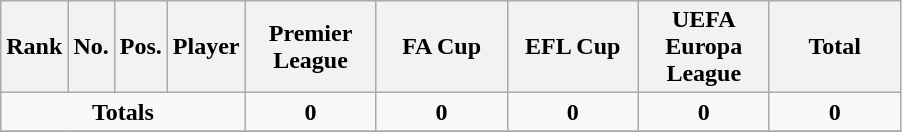<table class="wikitable sortable alternance" style="text-align:center">
<tr>
<th>Rank</th>
<th>No.</th>
<th>Pos.</th>
<th>Player</th>
<th width="80">Premier League</th>
<th width="80">FA Cup</th>
<th width="80">EFL Cup</th>
<th width="80">UEFA Europa League</th>
<th width="80">Total</th>
</tr>
<tr class="sortbottom">
<td colspan="4"><strong>Totals</strong></td>
<td><strong>0</strong></td>
<td><strong>0</strong></td>
<td><strong>0</strong></td>
<td><strong>0</strong></td>
<td><strong>0</strong></td>
</tr>
<tr>
</tr>
</table>
